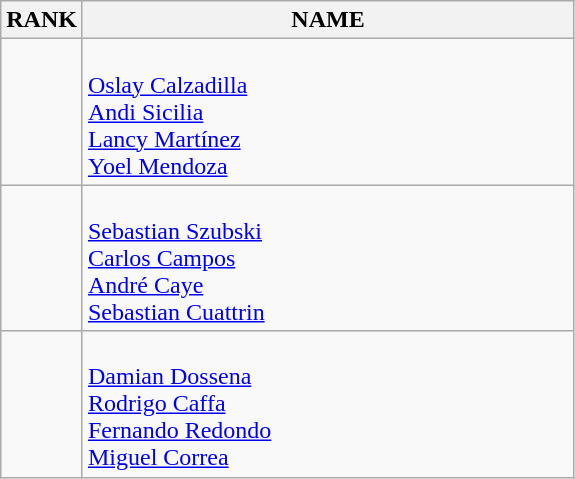<table class="wikitable">
<tr>
<th>RANK</th>
<th style="width: 20em">NAME</th>
</tr>
<tr>
<td align="center"></td>
<td><strong></strong><br><a href='#'>Oslay Calzadilla</a><br><a href='#'>Andi Sicilia</a><br><a href='#'>Lancy Martínez</a><br><a href='#'>Yoel Mendoza</a></td>
</tr>
<tr>
<td align="center"></td>
<td><strong></strong><br><a href='#'>Sebastian Szubski</a><br><a href='#'>Carlos Campos</a><br><a href='#'>André Caye</a><br><a href='#'>Sebastian Cuattrin</a></td>
</tr>
<tr>
<td align="center"></td>
<td><strong></strong><br><a href='#'>Damian Dossena</a><br><a href='#'>Rodrigo Caffa</a><br><a href='#'>Fernando Redondo</a><br><a href='#'>Miguel Correa</a></td>
</tr>
</table>
